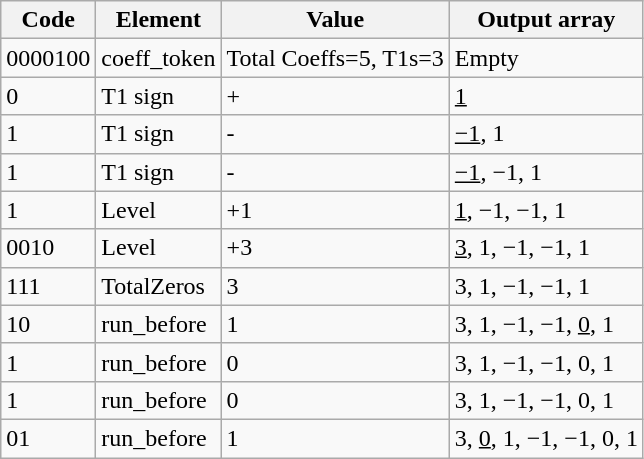<table class="wikitable floatright">
<tr>
<th>Code</th>
<th>Element</th>
<th>Value</th>
<th>Output array</th>
</tr>
<tr>
<td>0000100</td>
<td>coeff_token</td>
<td>Total Coeffs=5, T1s=3</td>
<td>Empty</td>
</tr>
<tr>
<td>0</td>
<td>T1 sign</td>
<td>+</td>
<td><u>1</u></td>
</tr>
<tr>
<td>1</td>
<td>T1 sign</td>
<td>-</td>
<td><u>−1</u>, 1</td>
</tr>
<tr>
<td>1</td>
<td>T1 sign</td>
<td>-</td>
<td><u>−1</u>, −1, 1</td>
</tr>
<tr>
<td>1</td>
<td>Level</td>
<td>+1</td>
<td><u>1</u>, −1, −1, 1</td>
</tr>
<tr>
<td>0010</td>
<td>Level</td>
<td>+3</td>
<td><u>3</u>, 1, −1, −1, 1</td>
</tr>
<tr>
<td>111</td>
<td>TotalZeros</td>
<td>3</td>
<td>3, 1, −1, −1, 1</td>
</tr>
<tr>
<td>10</td>
<td>run_before</td>
<td>1</td>
<td>3, 1, −1, −1, <u>0</u>, 1</td>
</tr>
<tr>
<td>1</td>
<td>run_before</td>
<td>0</td>
<td>3, 1, −1, −1, 0, 1</td>
</tr>
<tr>
<td>1</td>
<td>run_before</td>
<td>0</td>
<td>3, 1, −1, −1, 0, 1</td>
</tr>
<tr>
<td>01</td>
<td>run_before</td>
<td>1</td>
<td>3, <u>0</u>, 1, −1, −1, 0, 1</td>
</tr>
</table>
